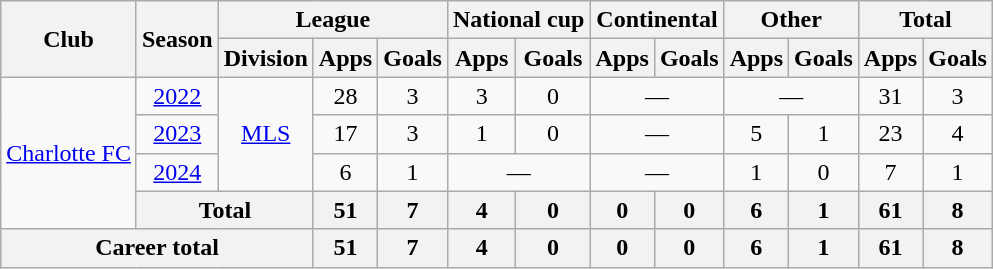<table class="wikitable" style="text-align:center">
<tr>
<th rowspan="2">Club</th>
<th rowspan="2">Season</th>
<th colspan="3">League</th>
<th colspan="2">National cup</th>
<th colspan="2">Continental</th>
<th colspan="2">Other</th>
<th colspan="2">Total</th>
</tr>
<tr>
<th>Division</th>
<th>Apps</th>
<th>Goals</th>
<th>Apps</th>
<th>Goals</th>
<th>Apps</th>
<th>Goals</th>
<th>Apps</th>
<th>Goals</th>
<th>Apps</th>
<th>Goals</th>
</tr>
<tr>
<td rowspan="4"><a href='#'>Charlotte FC</a></td>
<td><a href='#'>2022</a></td>
<td rowspan="3"><a href='#'>MLS</a></td>
<td>28</td>
<td>3</td>
<td>3</td>
<td>0</td>
<td colspan="2">—</td>
<td colspan="2">—</td>
<td>31</td>
<td>3</td>
</tr>
<tr>
<td><a href='#'>2023</a></td>
<td>17</td>
<td>3</td>
<td>1</td>
<td>0</td>
<td colspan="2">—</td>
<td>5</td>
<td>1</td>
<td>23</td>
<td>4</td>
</tr>
<tr>
<td><a href='#'>2024</a></td>
<td>6</td>
<td>1</td>
<td colspan="2">—</td>
<td colspan="2">—</td>
<td>1</td>
<td>0</td>
<td>7</td>
<td>1</td>
</tr>
<tr>
<th colspan="2">Total</th>
<th>51</th>
<th>7</th>
<th>4</th>
<th>0</th>
<th>0</th>
<th>0</th>
<th>6</th>
<th>1</th>
<th>61</th>
<th>8</th>
</tr>
<tr>
<th colspan="3">Career total</th>
<th>51</th>
<th>7</th>
<th>4</th>
<th>0</th>
<th>0</th>
<th>0</th>
<th>6</th>
<th>1</th>
<th>61</th>
<th>8</th>
</tr>
</table>
